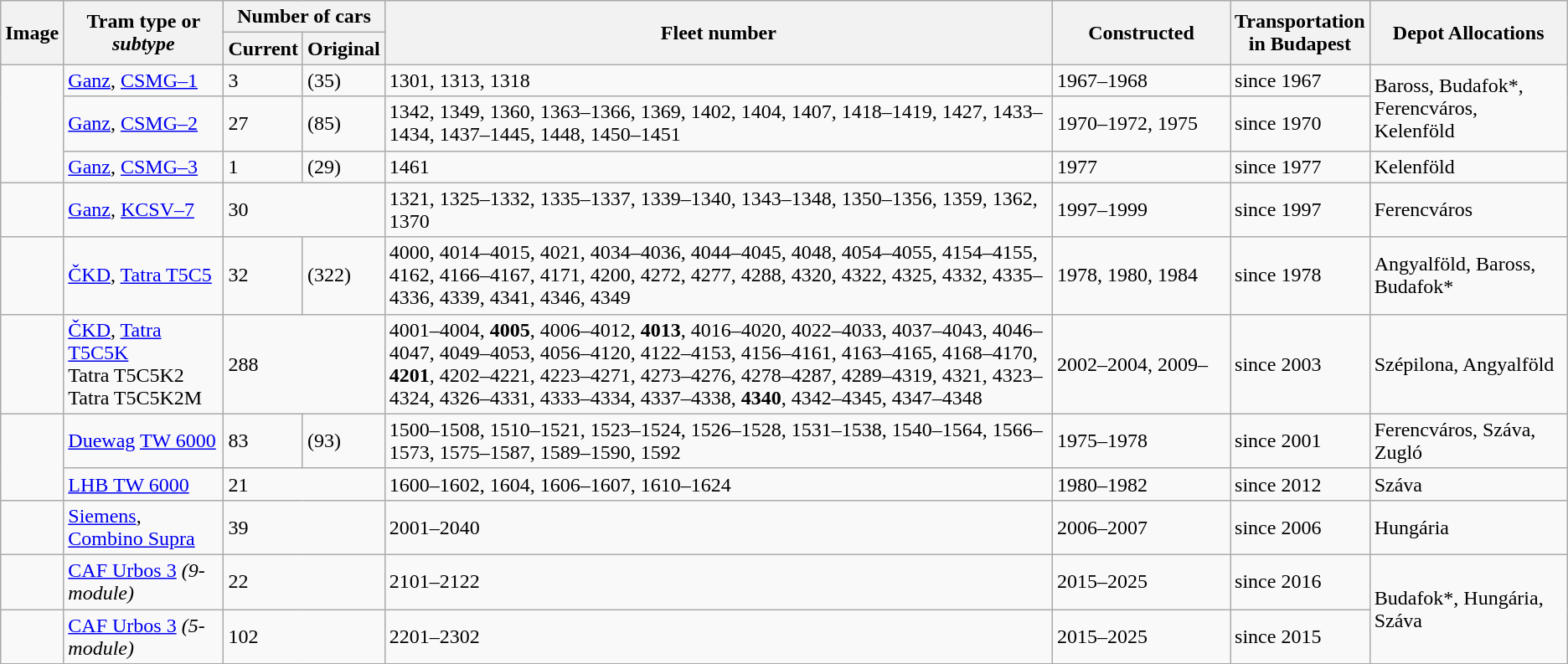<table class="wikitable">
<tr>
<th rowspan=2>Image</th>
<th rowspan=2; width="120">Tram type or<br><em>subtype</em></th>
<th colspan=2>Number of cars</th>
<th rowspan=2>Fleet number</th>
<th rowspan=2; width="134">Constructed</th>
<th rowspan=2; width="98">Transportation<br>in Budapest</th>
<th rowspan=2; width="150">Depot Allocations</th>
</tr>
<tr>
<th>Current</th>
<th>Original</th>
</tr>
<tr>
<td rowspan=3></td>
<td><a href='#'>Ganz</a>, <a href='#'>CSMG–1</a></td>
<td>3</td>
<td>(35)</td>
<td>1301, 1313, 1318</td>
<td>1967–1968</td>
<td>since 1967</td>
<td rowspan=2>Baross, Budafok*, Ferencváros, Kelenföld</td>
</tr>
<tr>
<td><a href='#'>Ganz</a>, <a href='#'>CSMG–2</a></td>
<td>27</td>
<td>(85)</td>
<td>1342, 1349, 1360, 1363–1366, 1369, 1402, 1404, 1407, 1418–1419, 1427, 1433–1434, 1437–1445, 1448, 1450–1451</td>
<td>1970–1972, 1975</td>
<td>since 1970</td>
</tr>
<tr>
<td><a href='#'>Ganz</a>, <a href='#'>CSMG–3</a></td>
<td>1</td>
<td>(29)</td>
<td>1461</td>
<td>1977</td>
<td>since 1977</td>
<td>Kelenföld</td>
</tr>
<tr>
<td></td>
<td><a href='#'>Ganz</a>, <a href='#'>KCSV–7</a></td>
<td colspan=2>30</td>
<td>1321, 1325–1332, 1335–1337, 1339–1340, 1343–1348, 1350–1356, 1359, 1362, 1370</td>
<td>1997–1999</td>
<td>since 1997</td>
<td>Ferencváros</td>
</tr>
<tr>
<td></td>
<td><a href='#'>ČKD</a>, <a href='#'>Tatra T5C5</a></td>
<td>32</td>
<td>(322)</td>
<td>4000, 4014–4015, 4021, 4034–4036, 4044–4045, 4048, 4054–4055, 4154–4155, 4162, 4166–4167, 4171, 4200, 4272, 4277, 4288, 4320, 4322, 4325, 4332, 4335–4336, 4339, 4341, 4346, 4349</td>
<td>1978, 1980, 1984</td>
<td>since 1978</td>
<td>Angyalföld, Baross, Budafok*</td>
</tr>
<tr>
<td></td>
<td><a href='#'>ČKD</a>, <a href='#'>Tatra T5C5K</a><br>Tatra T5C5K2<br>Tatra T5C5K2M</td>
<td colspan=2>288</td>
<td>4001–4004, <strong>4005</strong>, 4006–4012, <strong>4013</strong>, 4016–4020, 4022–4033, 4037–4043, 4046–4047, 4049–4053, 4056–4120, 4122–4153, 4156–4161, 4163–4165, 4168–4170, <strong>4201</strong>, 4202–4221, 4223–4271, 4273–4276, 4278–4287, 4289–4319, 4321, 4323–4324, 4326–4331, 4333–4334, 4337–4338, <strong>4340</strong>, 4342–4345, 4347–4348</td>
<td>2002–2004, 2009–</td>
<td>since 2003</td>
<td>Szépilona, Angyalföld</td>
</tr>
<tr>
<td rowspan=2></td>
<td><a href='#'>Duewag</a> <a href='#'>TW 6000</a></td>
<td>83</td>
<td>(93)</td>
<td>1500–1508, 1510–1521, 1523–1524, 1526–1528, 1531–1538, 1540–1564, 1566–1573, 1575–1587, 1589–1590, 1592</td>
<td>1975–1978</td>
<td>since 2001</td>
<td>Ferencváros, Száva, Zugló</td>
</tr>
<tr>
<td><a href='#'>LHB TW 6000</a></td>
<td colspan=2>21</td>
<td>1600–1602, 1604, 1606–1607, 1610–1624</td>
<td>1980–1982</td>
<td>since 2012</td>
<td>Száva</td>
</tr>
<tr>
<td></td>
<td><a href='#'>Siemens</a>, <a href='#'>Combino Supra</a><br></td>
<td colspan=2>39</td>
<td>2001–2040</td>
<td>2006–2007</td>
<td>since 2006</td>
<td>Hungária</td>
</tr>
<tr>
<td></td>
<td><a href='#'>CAF Urbos 3</a> <em>(9-module)</em><br></td>
<td colspan=2>22</td>
<td>2101–2122</td>
<td>2015–2025</td>
<td>since 2016</td>
<td rowspan=2>Budafok*, Hungária, Száva</td>
</tr>
<tr>
<td></td>
<td><a href='#'>CAF Urbos 3</a> <em>(5-module)</em><br></td>
<td colspan=2>102</td>
<td>2201–2302</td>
<td>2015–2025</td>
<td>since 2015</td>
</tr>
</table>
